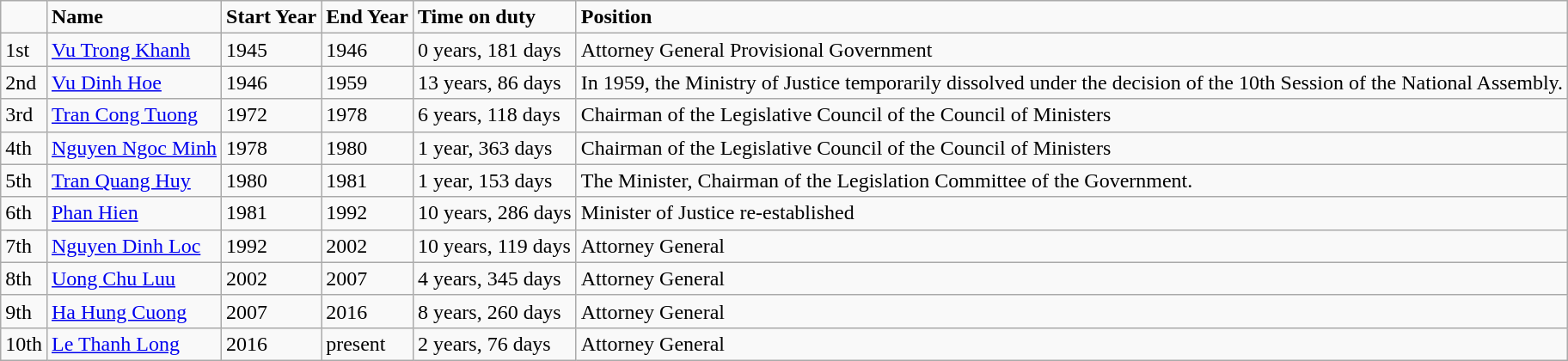<table class="wikitable">
<tr>
<td></td>
<td><strong>Name</strong></td>
<td><strong>Start Year</strong></td>
<td><strong>End Year</strong></td>
<td><strong>Time on duty</strong></td>
<td><strong>Position</strong></td>
</tr>
<tr>
<td>1st</td>
<td><a href='#'>Vu Trong Khanh</a></td>
<td>1945</td>
<td>1946</td>
<td>0 years, 181 days</td>
<td>Attorney General Provisional Government</td>
</tr>
<tr>
<td>2nd</td>
<td><a href='#'>Vu Dinh Hoe</a></td>
<td>1946</td>
<td>1959</td>
<td>13 years, 86 days</td>
<td>In 1959, the Ministry of Justice temporarily dissolved under the decision of the 10th Session of the National Assembly.</td>
</tr>
<tr>
<td>3rd</td>
<td><a href='#'>Tran Cong Tuong</a></td>
<td>1972</td>
<td>1978</td>
<td>6 years, 118 days</td>
<td>Chairman of the Legislative Council of the Council of Ministers</td>
</tr>
<tr>
<td>4th</td>
<td><a href='#'>Nguyen Ngoc Minh</a></td>
<td>1978</td>
<td>1980</td>
<td>1 year, 363 days</td>
<td>Chairman of the Legislative Council of the Council of Ministers</td>
</tr>
<tr>
<td>5th</td>
<td><a href='#'>Tran Quang Huy</a></td>
<td>1980</td>
<td>1981</td>
<td>1 year, 153 days</td>
<td>The Minister, Chairman of the Legislation Committee of the Government.</td>
</tr>
<tr>
<td>6th</td>
<td><a href='#'>Phan Hien</a></td>
<td>1981</td>
<td>1992</td>
<td>10 years, 286 days</td>
<td>Minister of Justice re-established</td>
</tr>
<tr>
<td>7th</td>
<td><a href='#'>Nguyen Dinh Loc</a></td>
<td>1992</td>
<td>2002</td>
<td>10 years, 119 days</td>
<td>Attorney General</td>
</tr>
<tr>
<td>8th</td>
<td><a href='#'>Uong Chu Luu</a></td>
<td>2002</td>
<td>2007</td>
<td>4 years, 345 days</td>
<td>Attorney General</td>
</tr>
<tr>
<td>9th</td>
<td><a href='#'>Ha Hung Cuong</a></td>
<td>2007</td>
<td>2016</td>
<td>8 years, 260 days</td>
<td>Attorney General</td>
</tr>
<tr>
<td>10th</td>
<td><a href='#'>Le Thanh Long</a></td>
<td>2016</td>
<td>present</td>
<td>2 years, 76 days</td>
<td>Attorney General</td>
</tr>
</table>
